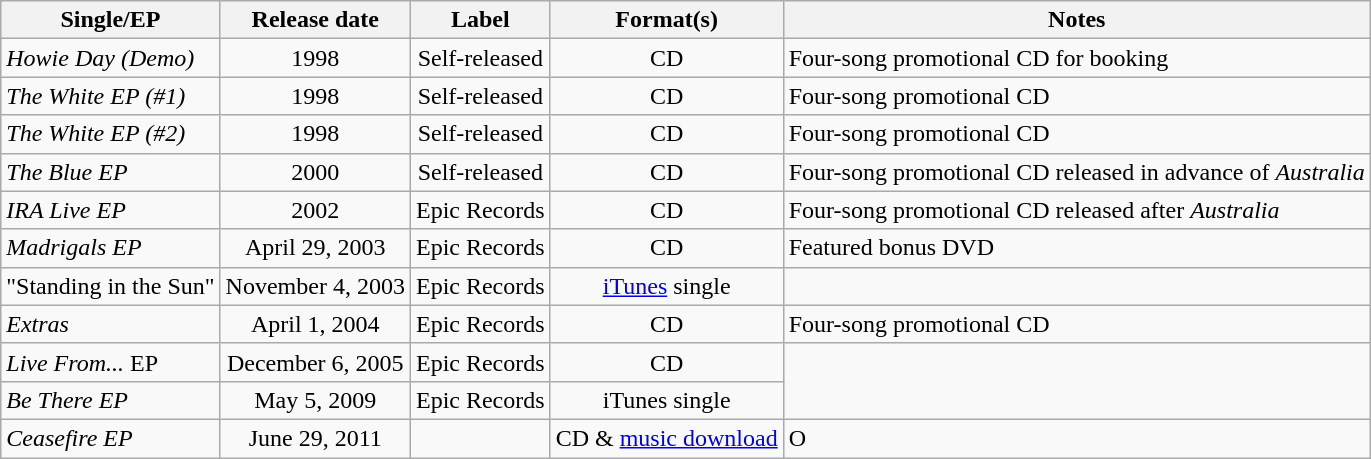<table class="wikitable">
<tr>
<th>Single/EP</th>
<th>Release date</th>
<th>Label</th>
<th>Format(s)</th>
<th>Notes</th>
</tr>
<tr>
<td><em>Howie Day (Demo)</em></td>
<td style="text-align:center;">1998</td>
<td style="text-align:center;">Self-released</td>
<td style="text-align:center;">CD</td>
<td>Four-song promotional CD for booking</td>
</tr>
<tr>
<td><em>The White EP (#1)</em></td>
<td style="text-align:center;">1998</td>
<td style="text-align:center;">Self-released</td>
<td style="text-align:center;">CD</td>
<td>Four-song promotional CD</td>
</tr>
<tr>
<td><em>The White EP (#2)</em></td>
<td style="text-align:center;">1998</td>
<td style="text-align:center;">Self-released</td>
<td style="text-align:center;">CD</td>
<td>Four-song promotional CD</td>
</tr>
<tr>
<td><em>The Blue EP</em></td>
<td style="text-align:center;">2000</td>
<td style="text-align:center;">Self-released</td>
<td style="text-align:center;">CD</td>
<td>Four-song promotional CD released in advance of <em>Australia</em></td>
</tr>
<tr>
<td><em>IRA Live EP</em></td>
<td style="text-align:center;">2002</td>
<td style="text-align:center;">Epic Records</td>
<td style="text-align:center;">CD</td>
<td>Four-song promotional CD released after <em>Australia</em></td>
</tr>
<tr>
<td><em>Madrigals EP</em></td>
<td style="text-align:center;">April 29, 2003</td>
<td style="text-align:center;">Epic Records</td>
<td style="text-align:center;">CD</td>
<td>Featured bonus DVD</td>
</tr>
<tr>
<td>"Standing in the Sun"</td>
<td style="text-align:center;">November 4, 2003</td>
<td style="text-align:center;">Epic Records</td>
<td style="text-align:center;"><a href='#'>iTunes</a> single</td>
</tr>
<tr>
<td><em>Extras</em></td>
<td style="text-align:center;">April 1, 2004</td>
<td style="text-align:center;">Epic Records</td>
<td style="text-align:center;">CD</td>
<td>Four-song promotional CD</td>
</tr>
<tr>
<td><em>Live From...</em> EP</td>
<td style="text-align:center;">December 6, 2005</td>
<td style="text-align:center;">Epic Records</td>
<td style="text-align:center;">CD</td>
</tr>
<tr>
<td><em>Be There EP</em></td>
<td style="text-align:center;">May 5, 2009</td>
<td style="text-align:center;">Epic Records</td>
<td style="text-align:center;">iTunes single</td>
</tr>
<tr>
<td><em>Ceasefire EP</em></td>
<td style="text-align:center;">June 29, 2011</td>
<td style="text-align:center;"></td>
<td style="text-align:center;">CD & <a href='#'>music download</a></td>
<td>O</td>
</tr>
</table>
